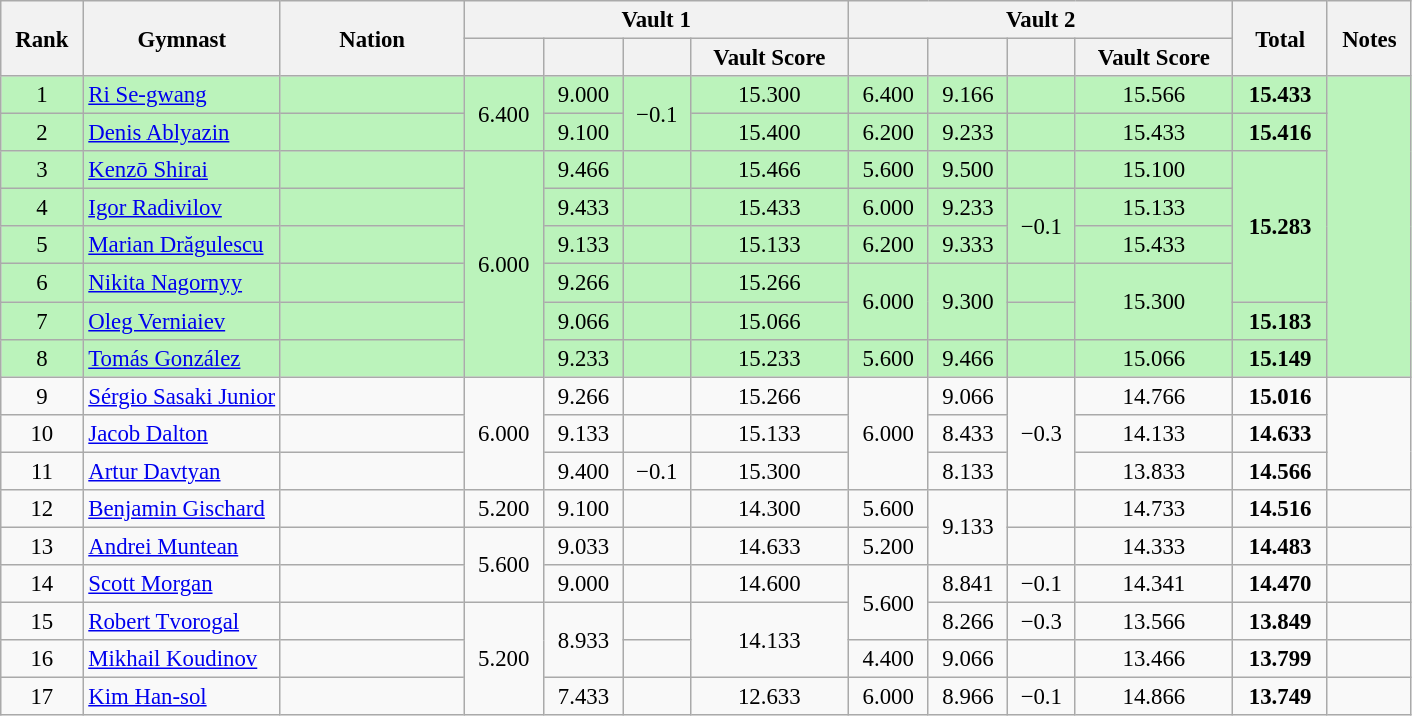<table class="wikitable sortable" style="text-align:center; font-size:95%;">
<tr>
<th rowspan=2>Rank</th>
<th width=14% rowspan=2>Gymnast</th>
<th width=13% rowspan=2>Nation</th>
<th colspan=4>Vault 1</th>
<th colspan=4>Vault 2</th>
<th rowspan=2>Total</th>
<th rowspan=2>Notes</th>
</tr>
<tr>
<th></th>
<th></th>
<th></th>
<th>Vault Score</th>
<th></th>
<th></th>
<th></th>
<th>Vault Score</th>
</tr>
<tr bgcolor=bbf3bb>
<td>1</td>
<td align=left><a href='#'>Ri Se-gwang</a></td>
<td align=left></td>
<td rowspan=2>6.400</td>
<td>9.000</td>
<td rowspan=2>−0.1</td>
<td>15.300</td>
<td>6.400</td>
<td>9.166</td>
<td></td>
<td>15.566</td>
<td><strong>15.433</strong></td>
<td rowspan=8></td>
</tr>
<tr bgcolor=bbf3bb>
<td>2</td>
<td align=left><a href='#'>Denis Ablyazin</a></td>
<td align=left></td>
<td>9.100</td>
<td>15.400</td>
<td>6.200</td>
<td>9.233</td>
<td></td>
<td>15.433</td>
<td><strong>15.416</strong></td>
</tr>
<tr bgcolor=bbf3bb>
<td>3</td>
<td align=left><a href='#'>Kenzō Shirai</a></td>
<td align=left></td>
<td rowspan=6>6.000</td>
<td>9.466</td>
<td></td>
<td>15.466</td>
<td>5.600</td>
<td>9.500</td>
<td></td>
<td>15.100</td>
<td rowspan=4><strong>15.283</strong></td>
</tr>
<tr bgcolor=bbf3bb>
<td>4</td>
<td align=left><a href='#'>Igor Radivilov</a></td>
<td align=left></td>
<td>9.433</td>
<td></td>
<td>15.433</td>
<td>6.000</td>
<td>9.233</td>
<td rowspan=2>−0.1</td>
<td>15.133</td>
</tr>
<tr bgcolor=bbf3bb>
<td>5</td>
<td align=left><a href='#'>Marian Drăgulescu</a></td>
<td align=left></td>
<td>9.133</td>
<td></td>
<td>15.133</td>
<td>6.200</td>
<td>9.333</td>
<td>15.433</td>
</tr>
<tr bgcolor=bbf3bb>
<td>6</td>
<td align=left><a href='#'>Nikita Nagornyy</a></td>
<td align=left></td>
<td>9.266</td>
<td></td>
<td>15.266</td>
<td rowspan=2>6.000</td>
<td rowspan=2>9.300</td>
<td></td>
<td rowspan=2>15.300</td>
</tr>
<tr bgcolor=bbf3bb>
<td>7</td>
<td align=left><a href='#'>Oleg Verniaiev</a></td>
<td align=left></td>
<td>9.066</td>
<td></td>
<td>15.066</td>
<td></td>
<td><strong>15.183</strong></td>
</tr>
<tr bgcolor=bbf3bb>
<td>8</td>
<td align=left><a href='#'>Tomás González</a></td>
<td align=left></td>
<td>9.233</td>
<td></td>
<td>15.233</td>
<td>5.600</td>
<td>9.466</td>
<td></td>
<td>15.066</td>
<td><strong>15.149</strong></td>
</tr>
<tr>
<td>9</td>
<td align=left><a href='#'>Sérgio Sasaki Junior</a></td>
<td align=left></td>
<td rowspan=3>6.000</td>
<td>9.266</td>
<td></td>
<td>15.266</td>
<td rowspan=3>6.000</td>
<td>9.066</td>
<td rowspan=3>−0.3</td>
<td>14.766</td>
<td><strong>15.016</strong></td>
<td rowspan=3></td>
</tr>
<tr>
<td>10</td>
<td align=left><a href='#'>Jacob Dalton</a></td>
<td align=left></td>
<td>9.133</td>
<td></td>
<td>15.133</td>
<td>8.433</td>
<td>14.133</td>
<td><strong>14.633</strong></td>
</tr>
<tr>
<td>11</td>
<td align=left><a href='#'>Artur Davtyan</a></td>
<td align=left></td>
<td>9.400</td>
<td>−0.1</td>
<td>15.300</td>
<td>8.133</td>
<td>13.833</td>
<td><strong>14.566</strong></td>
</tr>
<tr>
<td>12</td>
<td align=left><a href='#'>Benjamin Gischard</a></td>
<td align=left></td>
<td>5.200</td>
<td>9.100</td>
<td></td>
<td>14.300</td>
<td>5.600</td>
<td rowspan=2>9.133</td>
<td></td>
<td>14.733</td>
<td><strong>14.516</strong></td>
<td></td>
</tr>
<tr>
<td>13</td>
<td align=left><a href='#'>Andrei Muntean</a></td>
<td align=left></td>
<td rowspan=2>5.600</td>
<td>9.033</td>
<td></td>
<td>14.633</td>
<td>5.200</td>
<td></td>
<td>14.333</td>
<td><strong>14.483</strong></td>
<td></td>
</tr>
<tr>
<td>14</td>
<td align=left><a href='#'>Scott Morgan</a></td>
<td align=left></td>
<td>9.000</td>
<td></td>
<td>14.600</td>
<td rowspan=2>5.600</td>
<td>8.841</td>
<td>−0.1</td>
<td>14.341</td>
<td><strong>14.470</strong></td>
<td></td>
</tr>
<tr>
<td>15</td>
<td align=left><a href='#'>Robert Tvorogal</a></td>
<td align=left></td>
<td rowspan=3>5.200</td>
<td rowspan=2>8.933</td>
<td></td>
<td rowspan=2>14.133</td>
<td>8.266</td>
<td>−0.3</td>
<td>13.566</td>
<td><strong>13.849</strong></td>
<td></td>
</tr>
<tr>
<td>16</td>
<td align=left><a href='#'>Mikhail Koudinov</a></td>
<td align=left></td>
<td></td>
<td>4.400</td>
<td>9.066</td>
<td></td>
<td>13.466</td>
<td><strong>13.799</strong></td>
<td></td>
</tr>
<tr>
<td>17</td>
<td align=left><a href='#'>Kim Han-sol</a></td>
<td align=left></td>
<td>7.433</td>
<td></td>
<td>12.633</td>
<td>6.000</td>
<td>8.966</td>
<td>−0.1</td>
<td>14.866</td>
<td><strong>13.749</strong></td>
<td></td>
</tr>
</table>
